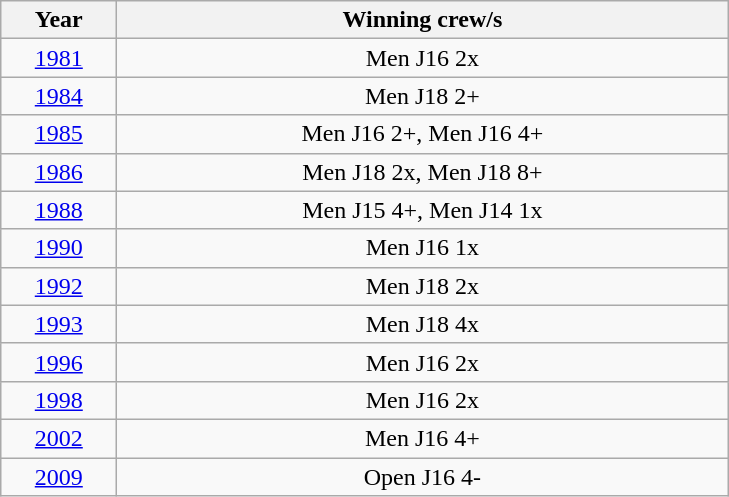<table class="wikitable" style="text-align:center">
<tr>
<th width=70>Year</th>
<th width=400>Winning crew/s</th>
</tr>
<tr>
<td><a href='#'>1981</a></td>
<td>Men J16 2x</td>
</tr>
<tr>
<td><a href='#'>1984</a></td>
<td>Men J18 2+</td>
</tr>
<tr>
<td><a href='#'>1985</a></td>
<td>Men J16 2+, Men J16 4+</td>
</tr>
<tr>
<td><a href='#'>1986</a></td>
<td>Men J18 2x, Men J18 8+</td>
</tr>
<tr>
<td><a href='#'>1988</a></td>
<td>Men J15 4+, Men J14 1x </td>
</tr>
<tr>
<td><a href='#'>1990</a></td>
<td>Men J16 1x </td>
</tr>
<tr>
<td><a href='#'>1992</a></td>
<td>Men J18 2x</td>
</tr>
<tr>
<td><a href='#'>1993</a></td>
<td>Men J18 4x</td>
</tr>
<tr>
<td><a href='#'>1996</a></td>
<td>Men J16 2x</td>
</tr>
<tr>
<td><a href='#'>1998</a></td>
<td>Men J16 2x</td>
</tr>
<tr>
<td><a href='#'>2002</a></td>
<td>Men J16 4+</td>
</tr>
<tr>
<td><a href='#'>2009</a></td>
<td>Open J16 4-</td>
</tr>
</table>
